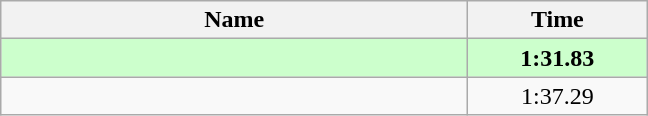<table class="wikitable" style="text-align:center;">
<tr>
<th style="width:19em">Name</th>
<th style="width:7em">Time</th>
</tr>
<tr bgcolor=ccffcc>
<td align=left><strong></strong></td>
<td><strong>1:31.83</strong></td>
</tr>
<tr>
<td align=left></td>
<td>1:37.29</td>
</tr>
</table>
